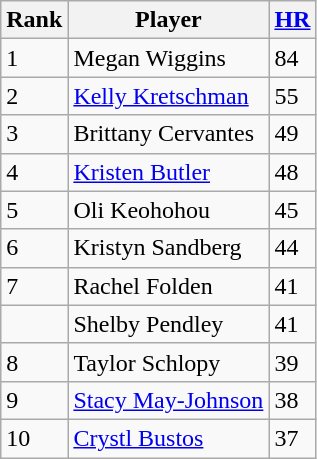<table class="wikitable" style="float:left;">
<tr style="white-space: nowrap;">
<th>Rank</th>
<th>Player</th>
<th><a href='#'>HR</a></th>
</tr>
<tr>
<td>1</td>
<td>Megan Wiggins</td>
<td>84</td>
</tr>
<tr>
<td>2</td>
<td><a href='#'>Kelly Kretschman</a></td>
<td>55</td>
</tr>
<tr>
<td>3</td>
<td>Brittany Cervantes</td>
<td>49</td>
</tr>
<tr>
<td>4</td>
<td><a href='#'>Kristen Butler</a></td>
<td>48</td>
</tr>
<tr>
<td>5</td>
<td>Oli Keohohou</td>
<td>45</td>
</tr>
<tr>
<td>6</td>
<td>Kristyn Sandberg</td>
<td>44</td>
</tr>
<tr>
<td>7</td>
<td>Rachel Folden</td>
<td>41</td>
</tr>
<tr>
<td></td>
<td>Shelby Pendley</td>
<td>41</td>
</tr>
<tr>
<td>8</td>
<td>Taylor Schlopy</td>
<td>39</td>
</tr>
<tr>
<td>9</td>
<td><a href='#'>Stacy May-Johnson</a></td>
<td>38</td>
</tr>
<tr>
<td>10</td>
<td><a href='#'>Crystl Bustos</a></td>
<td>37</td>
</tr>
</table>
